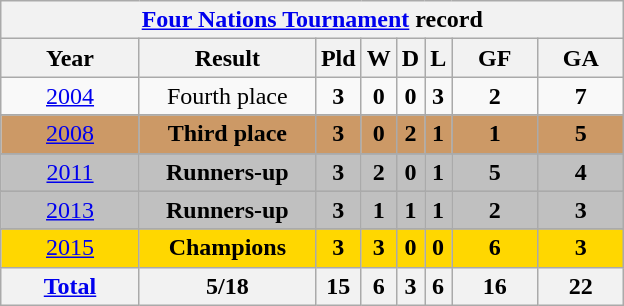<table class="wikitable" style="text-align:center; ">
<tr>
<th colspan="8"> <strong><a href='#'>Four Nations Tournament</a> record</strong></th>
</tr>
<tr>
<th width="85">Year</th>
<th width="110">Result</th>
<th>Pld</th>
<th>W</th>
<th>D</th>
<th>L</th>
<th width="50">GF</th>
<th width="50">GA</th>
</tr>
<tr>
<td><a href='#'>2004</a></td>
<td>Fourth place</td>
<td><strong>3</strong></td>
<td><strong>0</strong></td>
<td><strong>0</strong></td>
<td><strong>3</strong></td>
<td><strong>2</strong></td>
<td><strong>7</strong></td>
</tr>
<tr>
</tr>
<tr style="background:#c96;">
<td><a href='#'>2008</a></td>
<td><strong>Third place</strong></td>
<td><strong>3</strong></td>
<td><strong>0</strong></td>
<td><strong>2</strong></td>
<td><strong>1</strong></td>
<td><strong>1</strong></td>
<td><strong>5</strong></td>
</tr>
<tr>
</tr>
<tr style="background:silver;">
<td><a href='#'>2011</a></td>
<td><strong>Runners-up</strong></td>
<td><strong>3</strong></td>
<td><strong>2</strong></td>
<td><strong>0</strong></td>
<td><strong>1</strong></td>
<td><strong>5</strong></td>
<td><strong>4</strong></td>
</tr>
<tr>
</tr>
<tr style="background:silver;">
<td><a href='#'>2013</a></td>
<td><strong>Runners-up</strong></td>
<td><strong>3</strong></td>
<td><strong>1</strong></td>
<td><strong>1</strong></td>
<td><strong>1</strong></td>
<td><strong>2</strong></td>
<td><strong>3</strong></td>
</tr>
<tr>
</tr>
<tr style="background:gold;">
<td><a href='#'>2015</a></td>
<td><strong>Champions</strong></td>
<td><strong>3</strong></td>
<td><strong>3</strong></td>
<td><strong>0</strong></td>
<td><strong>0</strong></td>
<td><strong>6</strong></td>
<td><strong>3</strong></td>
</tr>
<tr class="sortbottom" style="font-weight:bold;">
<th><a href='#'>Total</a></th>
<th>5/18</th>
<th>15</th>
<th>6</th>
<th>3</th>
<th>6</th>
<th>16</th>
<th>22</th>
</tr>
</table>
